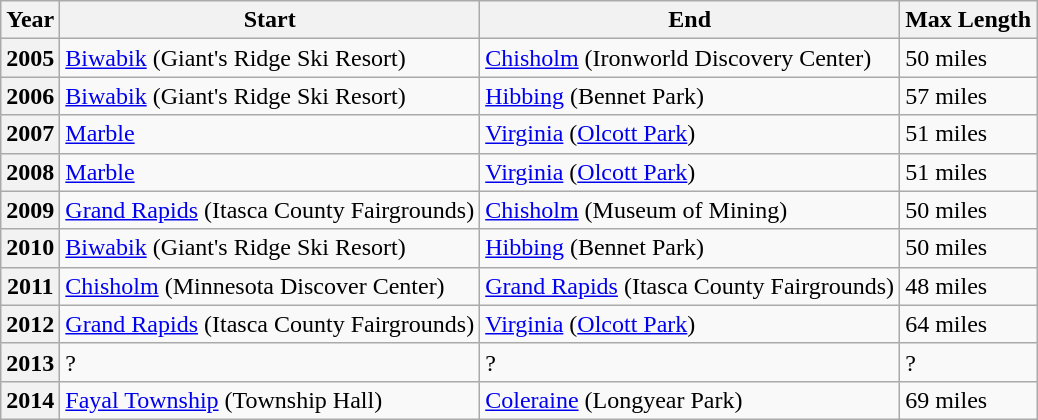<table class="wikitable">
<tr>
<th>Year</th>
<th>Start</th>
<th>End</th>
<th>Max Length</th>
</tr>
<tr>
<th>2005</th>
<td><a href='#'>Biwabik</a> (Giant's Ridge Ski Resort)</td>
<td><a href='#'>Chisholm</a> (Ironworld Discovery Center)</td>
<td>50 miles</td>
</tr>
<tr>
<th>2006</th>
<td><a href='#'>Biwabik</a> (Giant's Ridge Ski Resort)</td>
<td><a href='#'>Hibbing</a> (Bennet Park)</td>
<td>57 miles</td>
</tr>
<tr>
<th>2007</th>
<td><a href='#'>Marble</a></td>
<td><a href='#'>Virginia</a> (<a href='#'>Olcott Park</a>)</td>
<td>51 miles</td>
</tr>
<tr>
<th>2008</th>
<td><a href='#'>Marble</a></td>
<td><a href='#'>Virginia</a> (<a href='#'>Olcott Park</a>)</td>
<td>51 miles</td>
</tr>
<tr>
<th>2009</th>
<td><a href='#'>Grand Rapids</a> (Itasca County Fairgrounds)</td>
<td><a href='#'>Chisholm</a> (Museum of Mining)</td>
<td>50 miles</td>
</tr>
<tr>
<th>2010</th>
<td><a href='#'>Biwabik</a> (Giant's Ridge Ski Resort)</td>
<td><a href='#'>Hibbing</a> (Bennet Park)</td>
<td>50 miles</td>
</tr>
<tr>
<th>2011</th>
<td><a href='#'>Chisholm</a> (Minnesota Discover Center)</td>
<td><a href='#'>Grand Rapids</a> (Itasca County Fairgrounds)</td>
<td>48 miles</td>
</tr>
<tr>
<th>2012</th>
<td><a href='#'>Grand Rapids</a> (Itasca County Fairgrounds)</td>
<td><a href='#'>Virginia</a> (<a href='#'>Olcott Park</a>)</td>
<td>64 miles</td>
</tr>
<tr>
<th>2013</th>
<td>?</td>
<td>?</td>
<td>?</td>
</tr>
<tr>
<th>2014</th>
<td><a href='#'>Fayal Township</a> (Township Hall)</td>
<td><a href='#'>Coleraine</a> (Longyear Park)</td>
<td>69 miles</td>
</tr>
</table>
